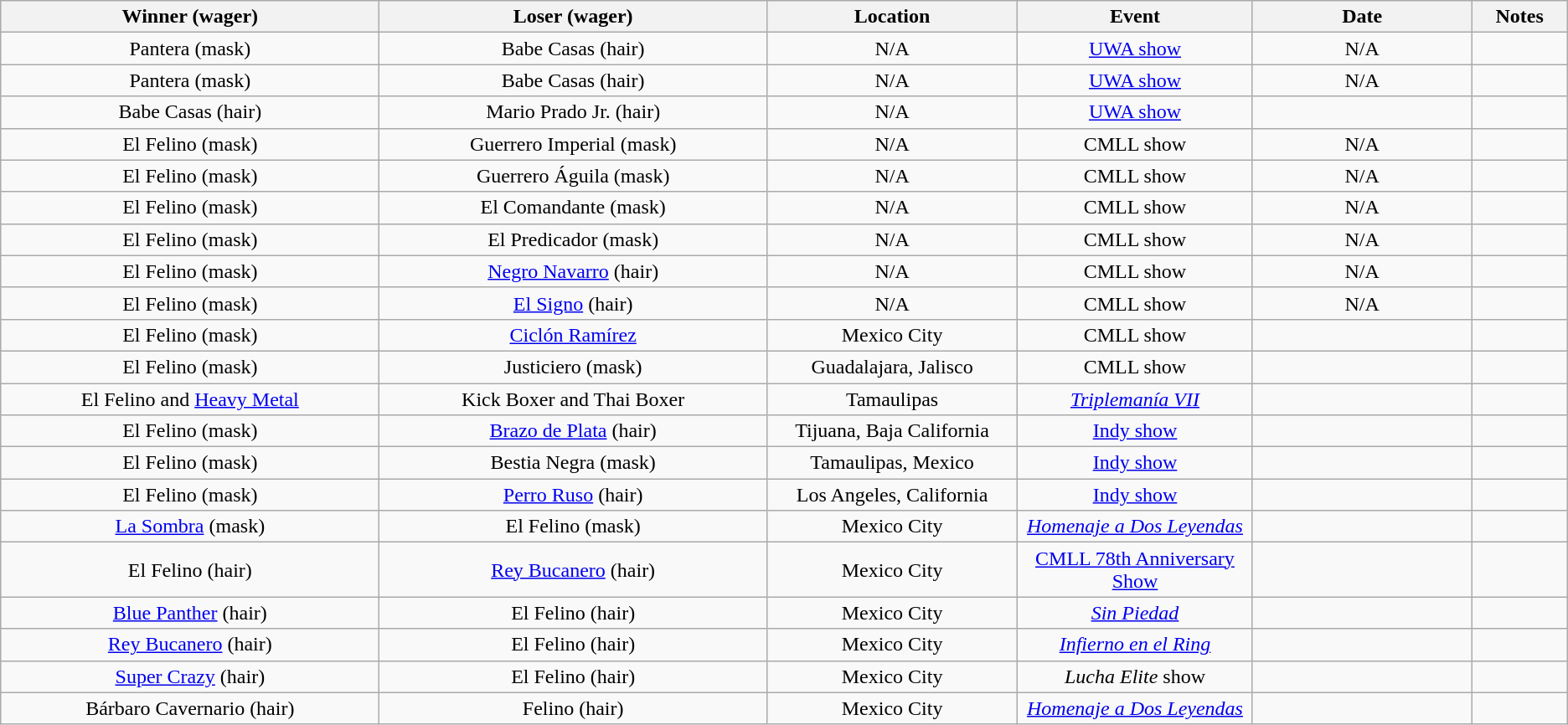<table class="wikitable sortable" style="text-align: center">
<tr>
<th scope="col">Winner (wager)</th>
<th scope="col">Loser (wager)</th>
<th width=16% scope="col">Location</th>
<th width=15% scope="col">Event</th>
<th width=14% scope="col">Date</th>
<th class="unsortable" scope="col">Notes</th>
</tr>
<tr>
<td>Pantera (mask)</td>
<td>Babe Casas (hair)</td>
<td>N/A</td>
<td><a href='#'>UWA show</a></td>
<td>N/A</td>
<td></td>
</tr>
<tr>
<td>Pantera (mask)</td>
<td>Babe Casas (hair)</td>
<td>N/A</td>
<td><a href='#'>UWA show</a></td>
<td>N/A</td>
<td></td>
</tr>
<tr>
<td>Babe Casas (hair)</td>
<td>Mario Prado Jr. (hair)</td>
<td>N/A</td>
<td><a href='#'>UWA show</a></td>
<td></td>
<td></td>
</tr>
<tr>
<td>El Felino (mask)</td>
<td>Guerrero Imperial (mask)</td>
<td>N/A</td>
<td>CMLL show</td>
<td>N/A</td>
<td></td>
</tr>
<tr>
<td>El Felino (mask)</td>
<td>Guerrero Águila (mask)</td>
<td>N/A</td>
<td>CMLL show</td>
<td>N/A</td>
<td></td>
</tr>
<tr>
<td>El Felino (mask)</td>
<td>El Comandante (mask)</td>
<td>N/A</td>
<td>CMLL show</td>
<td>N/A</td>
<td></td>
</tr>
<tr>
<td>El Felino (mask)</td>
<td>El Predicador (mask)</td>
<td>N/A</td>
<td>CMLL show</td>
<td>N/A</td>
<td></td>
</tr>
<tr>
<td>El Felino (mask)</td>
<td><a href='#'>Negro Navarro</a> (hair)</td>
<td>N/A</td>
<td>CMLL show</td>
<td>N/A</td>
<td></td>
</tr>
<tr>
<td>El Felino (mask)</td>
<td><a href='#'>El Signo</a> (hair)</td>
<td>N/A</td>
<td>CMLL show</td>
<td>N/A</td>
<td></td>
</tr>
<tr>
<td>El Felino (mask)</td>
<td><a href='#'>Ciclón Ramírez</a></td>
<td>Mexico City</td>
<td>CMLL show</td>
<td></td>
<td></td>
</tr>
<tr>
<td>El Felino (mask)</td>
<td>Justiciero (mask)</td>
<td>Guadalajara, Jalisco</td>
<td>CMLL show</td>
<td></td>
<td></td>
</tr>
<tr>
<td>El Felino and <a href='#'>Heavy Metal</a> </td>
<td>Kick Boxer and Thai Boxer </td>
<td>Tamaulipas</td>
<td><em><a href='#'>Triplemanía VII</a></em></td>
<td></td>
<td></td>
</tr>
<tr>
<td>El Felino (mask)</td>
<td><a href='#'>Brazo de Plata</a> (hair)</td>
<td>Tijuana, Baja California</td>
<td><a href='#'>Indy show</a></td>
<td></td>
<td></td>
</tr>
<tr>
<td>El Felino (mask)</td>
<td>Bestia Negra (mask)</td>
<td>Tamaulipas, Mexico</td>
<td><a href='#'>Indy show</a></td>
<td></td>
<td></td>
</tr>
<tr>
<td>El Felino (mask)</td>
<td><a href='#'>Perro Ruso</a> (hair)</td>
<td>Los Angeles, California</td>
<td><a href='#'>Indy show</a></td>
<td></td>
<td></td>
</tr>
<tr>
<td><a href='#'>La Sombra</a> (mask)</td>
<td>El Felino (mask)</td>
<td>Mexico City</td>
<td><em><a href='#'>Homenaje a Dos Leyendas</a></em></td>
<td></td>
<td></td>
</tr>
<tr>
<td>El Felino (hair)</td>
<td><a href='#'>Rey Bucanero</a> (hair)</td>
<td>Mexico City</td>
<td><a href='#'>CMLL 78th Anniversary Show</a></td>
<td></td>
<td></td>
</tr>
<tr>
<td><a href='#'>Blue Panther</a> (hair)</td>
<td>El Felino (hair)</td>
<td>Mexico City</td>
<td><em><a href='#'>Sin Piedad</a></em></td>
<td></td>
<td></td>
</tr>
<tr>
<td><a href='#'>Rey Bucanero</a> (hair)</td>
<td>El Felino (hair)</td>
<td>Mexico City</td>
<td><em><a href='#'>Infierno en el Ring</a></em></td>
<td></td>
<td></td>
</tr>
<tr>
<td><a href='#'>Super Crazy</a> (hair)</td>
<td>El Felino (hair)</td>
<td>Mexico City</td>
<td><em>Lucha Elite</em> show</td>
<td></td>
<td></td>
</tr>
<tr>
<td>Bárbaro Cavernario (hair)</td>
<td>Felino (hair)</td>
<td>Mexico City</td>
<td><em><a href='#'>Homenaje a Dos Leyendas</a></em></td>
<td></td>
<td></td>
</tr>
</table>
